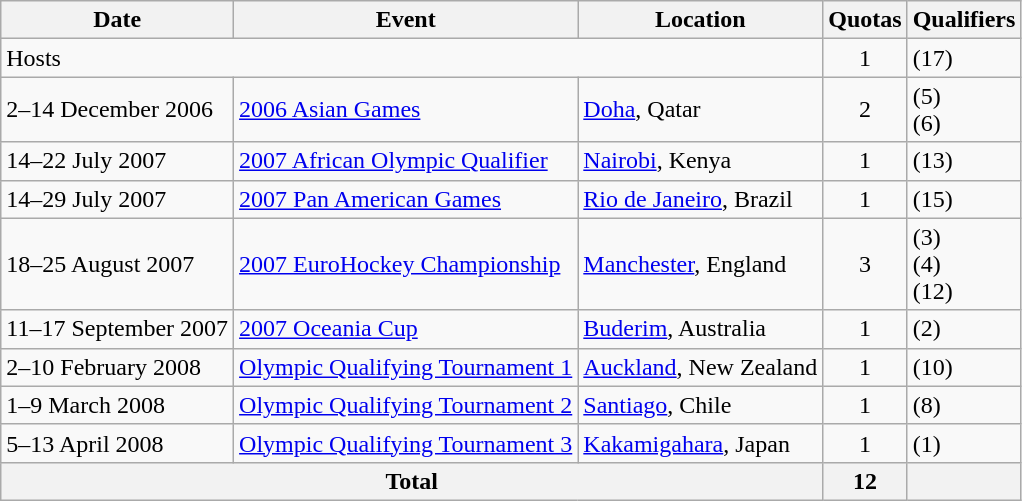<table class="wikitable">
<tr>
<th>Date</th>
<th>Event</th>
<th>Location</th>
<th>Quotas</th>
<th>Qualifiers</th>
</tr>
<tr>
<td colspan=3>Hosts</td>
<td align=center>1</td>
<td> (17)</td>
</tr>
<tr>
<td>2–14 December 2006</td>
<td><a href='#'>2006 Asian Games</a></td>
<td><a href='#'>Doha</a>, Qatar</td>
<td align=center>2</td>
<td> (5)<br> (6)</td>
</tr>
<tr>
<td>14–22 July 2007</td>
<td><a href='#'>2007 African Olympic Qualifier</a></td>
<td><a href='#'>Nairobi</a>, Kenya</td>
<td align=center>1</td>
<td> (13)</td>
</tr>
<tr>
<td>14–29 July 2007</td>
<td><a href='#'>2007 Pan American Games</a></td>
<td><a href='#'>Rio de Janeiro</a>, Brazil</td>
<td align=center>1</td>
<td> (15)</td>
</tr>
<tr>
<td>18–25 August 2007</td>
<td><a href='#'>2007 EuroHockey Championship</a></td>
<td><a href='#'>Manchester</a>, England</td>
<td align=center>3</td>
<td> (3)<br> (4)<br> (12)</td>
</tr>
<tr>
<td>11–17 September 2007</td>
<td><a href='#'>2007 Oceania Cup</a></td>
<td><a href='#'>Buderim</a>, Australia</td>
<td align=center>1</td>
<td> (2)</td>
</tr>
<tr>
<td>2–10 February 2008</td>
<td><a href='#'>Olympic Qualifying Tournament 1</a></td>
<td><a href='#'>Auckland</a>, New Zealand</td>
<td align=center>1</td>
<td> (10)</td>
</tr>
<tr>
<td>1–9 March 2008</td>
<td><a href='#'>Olympic Qualifying Tournament 2</a></td>
<td><a href='#'>Santiago</a>, Chile</td>
<td align=center>1</td>
<td> (8)</td>
</tr>
<tr>
<td>5–13 April 2008</td>
<td><a href='#'>Olympic Qualifying Tournament 3</a></td>
<td><a href='#'>Kakamigahara</a>, Japan</td>
<td align=center>1</td>
<td> (1)</td>
</tr>
<tr>
<th colspan=3>Total</th>
<th>12</th>
<th></th>
</tr>
</table>
